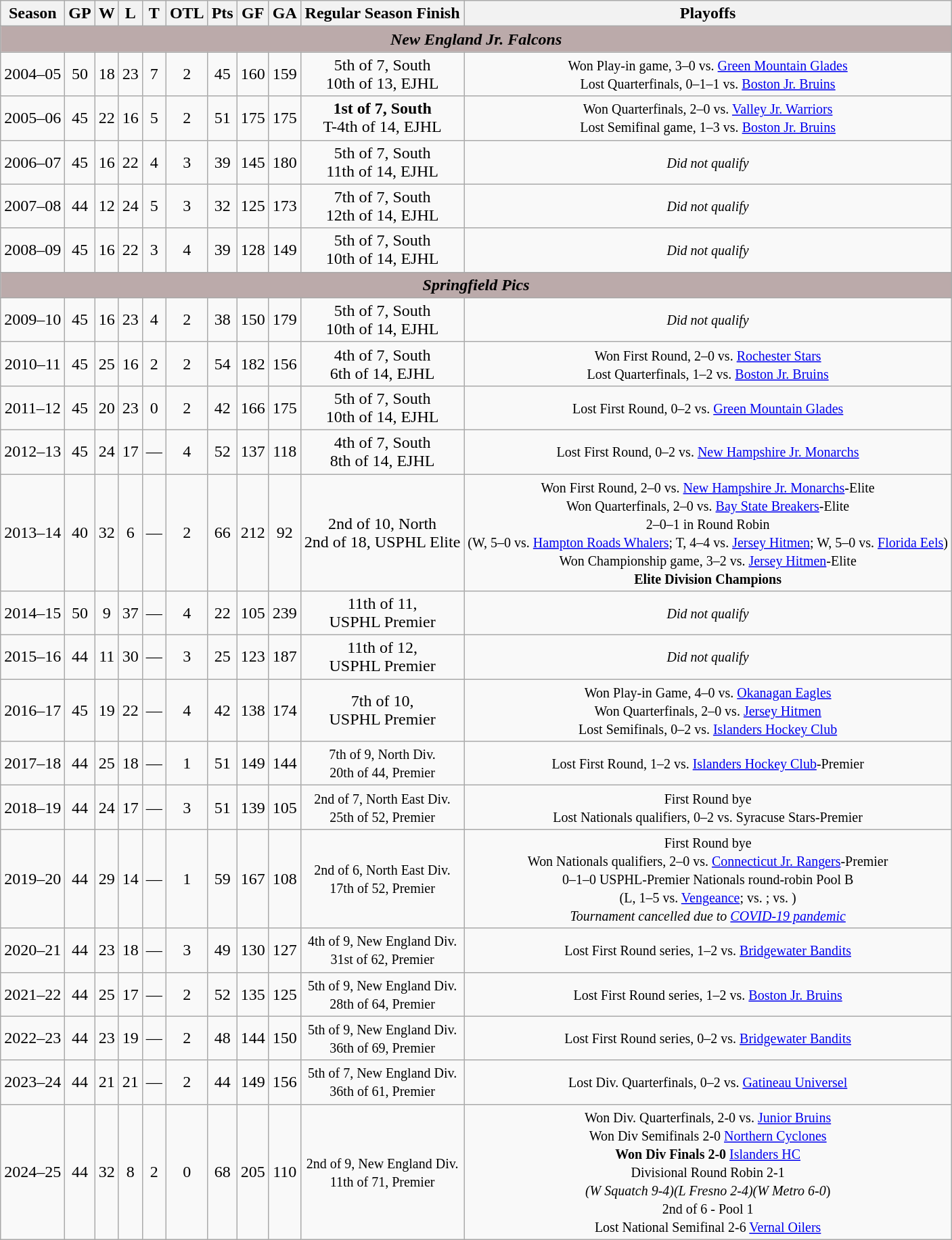<table class="wikitable" style="text-align:center">
<tr>
<th>Season</th>
<th>GP</th>
<th>W</th>
<th>L</th>
<th>T</th>
<th>OTL</th>
<th>Pts</th>
<th>GF</th>
<th>GA</th>
<th>Regular Season Finish</th>
<th>Playoffs</th>
</tr>
<tr align="center"  bgcolor="#bbaaaa">
<td colspan="12"><strong><em>New England Jr. Falcons</em></strong></td>
</tr>
<tr>
<td>2004–05</td>
<td>50</td>
<td>18</td>
<td>23</td>
<td>7</td>
<td>2</td>
<td>45</td>
<td>160</td>
<td>159</td>
<td>5th of 7, South<br>10th of 13, EJHL</td>
<td><small>Won Play-in game, 3–0 vs. <a href='#'>Green Mountain Glades</a><br>Lost Quarterfinals, 0–1–1 vs. <a href='#'>Boston Jr. Bruins</a></small></td>
</tr>
<tr>
<td>2005–06</td>
<td>45</td>
<td>22</td>
<td>16</td>
<td>5</td>
<td>2</td>
<td>51</td>
<td>175</td>
<td>175</td>
<td><strong>1st of 7, South</strong><br>T-4th of 14, EJHL</td>
<td><small>Won Quarterfinals, 2–0 vs. <a href='#'>Valley Jr. Warriors</a><br>Lost Semifinal game, 1–3 vs. <a href='#'>Boston Jr. Bruins</a></small></td>
</tr>
<tr>
<td>2006–07</td>
<td>45</td>
<td>16</td>
<td>22</td>
<td>4</td>
<td>3</td>
<td>39</td>
<td>145</td>
<td>180</td>
<td>5th of 7, South<br>11th of 14, EJHL</td>
<td><small><em>Did not qualify</em></small></td>
</tr>
<tr>
<td>2007–08</td>
<td>44</td>
<td>12</td>
<td>24</td>
<td>5</td>
<td>3</td>
<td>32</td>
<td>125</td>
<td>173</td>
<td>7th of 7, South<br>12th of 14, EJHL</td>
<td><small><em>Did not qualify</em></small></td>
</tr>
<tr>
<td>2008–09</td>
<td>45</td>
<td>16</td>
<td>22</td>
<td>3</td>
<td>4</td>
<td>39</td>
<td>128</td>
<td>149</td>
<td>5th of 7, South<br>10th of 14, EJHL</td>
<td><small><em>Did not qualify</em></small></td>
</tr>
<tr align="center"  bgcolor="#bbaaaa">
<td colspan="12"><strong><em>Springfield Pics</em></strong></td>
</tr>
<tr>
<td>2009–10</td>
<td>45</td>
<td>16</td>
<td>23</td>
<td>4</td>
<td>2</td>
<td>38</td>
<td>150</td>
<td>179</td>
<td>5th of 7, South<br>10th of 14, EJHL</td>
<td><small><em>Did not qualify</em></small></td>
</tr>
<tr>
<td>2010–11</td>
<td>45</td>
<td>25</td>
<td>16</td>
<td>2</td>
<td>2</td>
<td>54</td>
<td>182</td>
<td>156</td>
<td>4th of 7, South<br>6th of 14, EJHL</td>
<td><small>Won First Round, 2–0 vs. <a href='#'>Rochester Stars</a><br>Lost Quarterfinals, 1–2 vs. <a href='#'>Boston Jr. Bruins</a></small></td>
</tr>
<tr>
<td>2011–12</td>
<td>45</td>
<td>20</td>
<td>23</td>
<td>0</td>
<td>2</td>
<td>42</td>
<td>166</td>
<td>175</td>
<td>5th of 7, South<br>10th of 14, EJHL</td>
<td><small>Lost First Round, 0–2 vs. <a href='#'>Green Mountain Glades</a></small></td>
</tr>
<tr>
<td>2012–13</td>
<td>45</td>
<td>24</td>
<td>17</td>
<td>—</td>
<td>4</td>
<td>52</td>
<td>137</td>
<td>118</td>
<td>4th of 7, South<br>8th of 14, EJHL</td>
<td><small>Lost First Round, 0–2 vs. <a href='#'>New Hampshire Jr. Monarchs</a></small></td>
</tr>
<tr>
<td>2013–14</td>
<td>40</td>
<td>32</td>
<td>6</td>
<td>—</td>
<td>2</td>
<td>66</td>
<td>212</td>
<td>92</td>
<td>2nd of 10, North<br>2nd of 18, USPHL Elite</td>
<td><small>Won First Round, 2–0 vs. <a href='#'>New Hampshire Jr. Monarchs</a>-Elite<br>Won Quarterfinals, 2–0 vs. <a href='#'>Bay State Breakers</a>-Elite<br>2–0–1 in Round Robin<br>(W, 5–0 vs. <a href='#'>Hampton Roads Whalers</a>; T, 4–4 vs. <a href='#'>Jersey Hitmen</a>; W, 5–0 vs. <a href='#'>Florida Eels</a>)<br>Won Championship game, 3–2 vs. <a href='#'>Jersey Hitmen</a>-Elite<br><strong>Elite Division Champions</strong></small></td>
</tr>
<tr>
<td>2014–15</td>
<td>50</td>
<td>9</td>
<td>37</td>
<td>—</td>
<td>4</td>
<td>22</td>
<td>105</td>
<td>239</td>
<td>11th of 11,<br>USPHL Premier</td>
<td><small><em>Did not qualify</em></small></td>
</tr>
<tr>
<td>2015–16</td>
<td>44</td>
<td>11</td>
<td>30</td>
<td>—</td>
<td>3</td>
<td>25</td>
<td>123</td>
<td>187</td>
<td>11th of 12,<br>USPHL Premier</td>
<td><small><em>Did not qualify</em></small></td>
</tr>
<tr>
<td>2016–17</td>
<td>45</td>
<td>19</td>
<td>22</td>
<td>—</td>
<td>4</td>
<td>42</td>
<td>138</td>
<td>174</td>
<td>7th of 10,<br>USPHL Premier</td>
<td><small>Won Play-in Game, 4–0 vs. <a href='#'>Okanagan Eagles</a><br>Won Quarterfinals, 2–0 vs. <a href='#'>Jersey Hitmen</a><br>Lost Semifinals, 0–2 vs. <a href='#'>Islanders Hockey Club</a></small></td>
</tr>
<tr>
<td>2017–18</td>
<td>44</td>
<td>25</td>
<td>18</td>
<td>—</td>
<td>1</td>
<td>51</td>
<td>149</td>
<td>144</td>
<td><small>7th of 9, North Div.<br>20th of 44, Premier</small></td>
<td><small>Lost First Round, 1–2 vs. <a href='#'>Islanders Hockey Club</a>-Premier</small></td>
</tr>
<tr>
<td>2018–19</td>
<td>44</td>
<td>24</td>
<td>17</td>
<td>—</td>
<td>3</td>
<td>51</td>
<td>139</td>
<td>105</td>
<td><small>2nd of 7, North East Div.<br>25th of 52, Premier</small></td>
<td><small>First Round bye<br>Lost Nationals qualifiers, 0–2 vs. Syracuse Stars-Premier</small></td>
</tr>
<tr>
<td>2019–20</td>
<td>44</td>
<td>29</td>
<td>14</td>
<td>—</td>
<td>1</td>
<td>59</td>
<td>167</td>
<td>108</td>
<td><small>2nd of 6, North East Div.<br>17th of 52, Premier</small></td>
<td><small>First Round bye<br>Won Nationals qualifiers, 2–0 vs. <a href='#'>Connecticut Jr. Rangers</a>-Premier<br>0–1–0 USPHL-Premier Nationals round-robin Pool B<br>(L, 1–5 vs. <a href='#'>Vengeance</a>; vs. ; vs. )<br><em>Tournament cancelled due to <a href='#'>COVID-19 pandemic</a></em></small></td>
</tr>
<tr>
<td>2020–21</td>
<td>44</td>
<td>23</td>
<td>18</td>
<td>—</td>
<td>3</td>
<td>49</td>
<td>130</td>
<td>127</td>
<td><small>4th of 9, New England Div.<br>31st of 62, Premier</small></td>
<td><small>Lost First Round series, 1–2 vs. <a href='#'>Bridgewater Bandits</a></small></td>
</tr>
<tr>
<td>2021–22</td>
<td>44</td>
<td>25</td>
<td>17</td>
<td>—</td>
<td>2</td>
<td>52</td>
<td>135</td>
<td>125</td>
<td><small>5th of 9, New England Div.<br>28th of 64, Premier</small></td>
<td><small>Lost First Round series, 1–2 vs. <a href='#'>Boston Jr. Bruins</a></small></td>
</tr>
<tr>
<td>2022–23</td>
<td>44</td>
<td>23</td>
<td>19</td>
<td>—</td>
<td>2</td>
<td>48</td>
<td>144</td>
<td>150</td>
<td><small>5th of 9, New England Div.<br>36th of 69, Premier</small></td>
<td><small>Lost First Round series, 0–2 vs. <a href='#'>Bridgewater Bandits</a></small></td>
</tr>
<tr>
<td>2023–24</td>
<td>44</td>
<td>21</td>
<td>21</td>
<td>—</td>
<td>2</td>
<td>44</td>
<td>149</td>
<td>156</td>
<td><small>5th of 7, New England Div.<br>36th of 61, Premier</small></td>
<td><small>Lost Div. Quarterfinals, 0–2 vs. <a href='#'>Gatineau Universel</a></small></td>
</tr>
<tr>
<td>2024–25</td>
<td>44</td>
<td>32</td>
<td>8</td>
<td>2</td>
<td>0</td>
<td>68</td>
<td>205</td>
<td>110</td>
<td><small>2nd of 9, New England Div.<br>11th of 71, Premier</small></td>
<td><small>Won Div. Quarterfinals, 2-0 vs. <a href='#'>Junior Bruins</a><br>Won Div Semifinals 2-0 <a href='#'>Northern Cyclones</a><br><strong>Won Div Finals 2-0 </strong><a href='#'>Islanders HC</a><br>Divisional Round Robin  2-1<br><em>(W Squatch 9-4)(L Fresno 2-4)(W Metro 6-0</em>)<br>2nd of 6 - Pool 1<br>Lost National Semifinal  2-6 <a href='#'>Vernal Oilers</a></small></td>
</tr>
</table>
